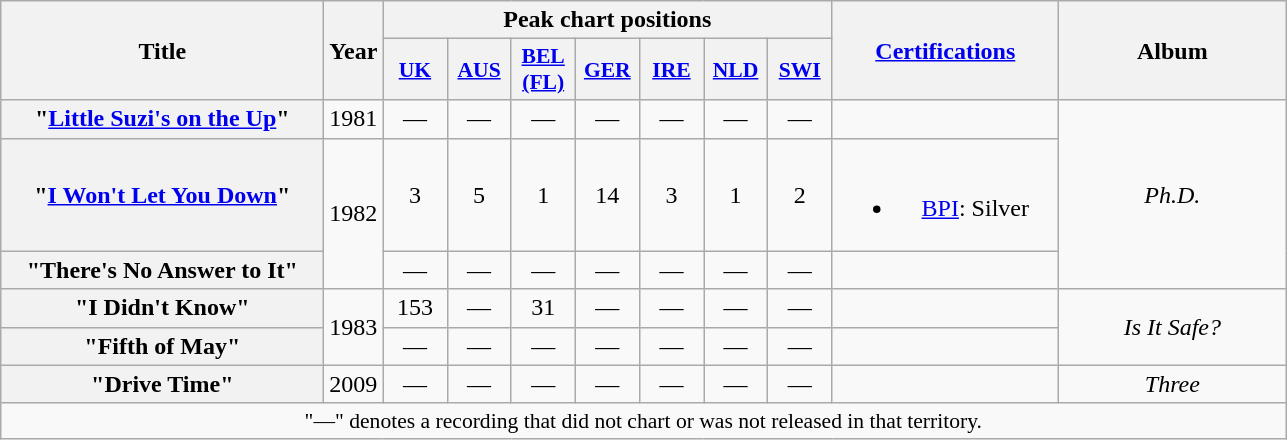<table class="wikitable plainrowheaders" style="text-align:center;">
<tr>
<th scope="col" rowspan="2" style="width:13em;">Title</th>
<th scope="col" rowspan="2" style="width:1em;">Year</th>
<th scope="col" colspan="7">Peak chart positions</th>
<th scope="col" rowspan="2" style="width:9em;"><a href='#'>Certifications</a></th>
<th scope="col" rowspan="2" style="width:9em;">Album</th>
</tr>
<tr>
<th scope="col" style="width:2.5em;font-size:90%;"><a href='#'>UK</a><br></th>
<th scope="col" style="width:2.5em;font-size:90%;"><a href='#'>AUS</a><br></th>
<th scope="col" style="width:2.5em;font-size:90%;"><a href='#'>BEL<br>(FL)</a><br></th>
<th scope="col" style="width:2.5em;font-size:90%;"><a href='#'>GER</a><br></th>
<th scope="col" style="width:2.5em;font-size:90%;"><a href='#'>IRE</a><br></th>
<th scope="col" style="width:2.5em;font-size:90%;"><a href='#'>NLD</a><br></th>
<th scope="col" style="width:2.5em;font-size:90%;"><a href='#'>SWI</a><br></th>
</tr>
<tr>
<th scope="row">"<a href='#'>Little Suzi's on the Up</a>"</th>
<td>1981</td>
<td>—</td>
<td>—</td>
<td>—</td>
<td>—</td>
<td>—</td>
<td>—</td>
<td>—</td>
<td></td>
<td rowspan="3"><em>Ph.D.</em></td>
</tr>
<tr>
<th scope="row">"<a href='#'>I Won't Let You Down</a>"</th>
<td rowspan="2">1982</td>
<td>3</td>
<td>5</td>
<td>1</td>
<td>14</td>
<td>3</td>
<td>1</td>
<td>2</td>
<td><br><ul><li><a href='#'>BPI</a>: Silver</li></ul></td>
</tr>
<tr>
<th scope="row">"There's No Answer to It"</th>
<td>—</td>
<td>—</td>
<td>—</td>
<td>—</td>
<td>—</td>
<td>—</td>
<td>—</td>
<td></td>
</tr>
<tr>
<th scope="row">"I Didn't Know"</th>
<td rowspan="2">1983</td>
<td>153</td>
<td>—</td>
<td>31</td>
<td>—</td>
<td>—</td>
<td>—</td>
<td>—</td>
<td></td>
<td rowspan="2"><em>Is It Safe?</em></td>
</tr>
<tr>
<th scope="row">"Fifth of May"</th>
<td>—</td>
<td>—</td>
<td>—</td>
<td>—</td>
<td>—</td>
<td>—</td>
<td>—</td>
<td></td>
</tr>
<tr>
<th scope="row">"Drive Time"</th>
<td>2009</td>
<td>—</td>
<td>—</td>
<td>—</td>
<td>—</td>
<td>—</td>
<td>—</td>
<td>—</td>
<td></td>
<td><em>Three</em></td>
</tr>
<tr>
<td colspan="11" style="font-size:90%">"—" denotes a recording that did not chart or was not released in that territory.</td>
</tr>
</table>
